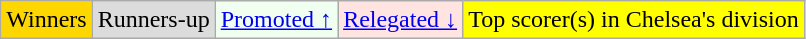<table class="wikitable">
<tr>
<td bgcolor=Gold>Winners</td>
<td bgcolor=DCDCDC>Runners-up</td>
<td bgcolor=Honeydew><a href='#'>Promoted ↑</a></td>
<td bgcolor=MistyRose><a href='#'>Relegated ↓</a></td>
<td bgcolor=Yellow>Top scorer(s) in Chelsea's division</td>
</tr>
</table>
